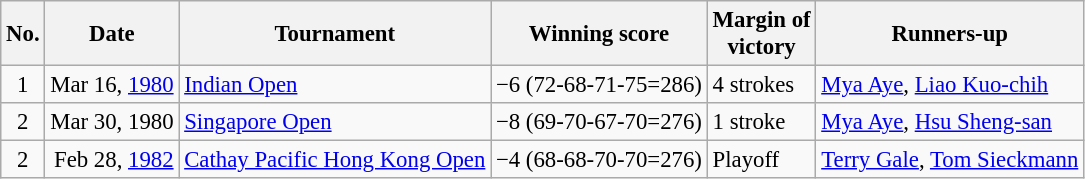<table class="wikitable" style="font-size:95%;">
<tr>
<th>No.</th>
<th>Date</th>
<th>Tournament</th>
<th>Winning score</th>
<th>Margin of<br>victory</th>
<th>Runners-up</th>
</tr>
<tr>
<td align=center>1</td>
<td align=right>Mar 16, <a href='#'>1980</a></td>
<td><a href='#'>Indian Open</a></td>
<td>−6 (72-68-71-75=286)</td>
<td>4 strokes</td>
<td> <a href='#'>Mya Aye</a>,  <a href='#'>Liao Kuo-chih</a></td>
</tr>
<tr>
<td align=center>2</td>
<td align=right>Mar 30, 1980</td>
<td><a href='#'>Singapore Open</a></td>
<td>−8 (69-70-67-70=276)</td>
<td>1 stroke</td>
<td> <a href='#'>Mya Aye</a>,  <a href='#'>Hsu Sheng-san</a></td>
</tr>
<tr>
<td align=center>2</td>
<td align=right>Feb 28, <a href='#'>1982</a></td>
<td><a href='#'>Cathay Pacific Hong Kong Open</a></td>
<td>−4 (68-68-70-70=276)</td>
<td>Playoff</td>
<td> <a href='#'>Terry Gale</a>,  <a href='#'>Tom Sieckmann</a></td>
</tr>
</table>
